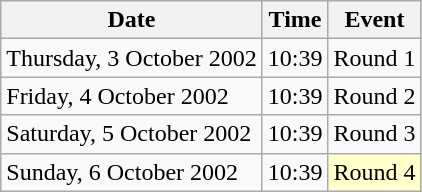<table class = "wikitable">
<tr>
<th>Date</th>
<th>Time</th>
<th>Event</th>
</tr>
<tr>
<td>Thursday, 3 October 2002</td>
<td>10:39</td>
<td>Round 1</td>
</tr>
<tr>
<td>Friday, 4 October 2002</td>
<td>10:39</td>
<td>Round 2</td>
</tr>
<tr>
<td>Saturday, 5 October 2002</td>
<td>10:39</td>
<td>Round 3</td>
</tr>
<tr>
<td>Sunday, 6 October 2002</td>
<td>10:39</td>
<td style="background:#ffffcc;">Round 4</td>
</tr>
</table>
